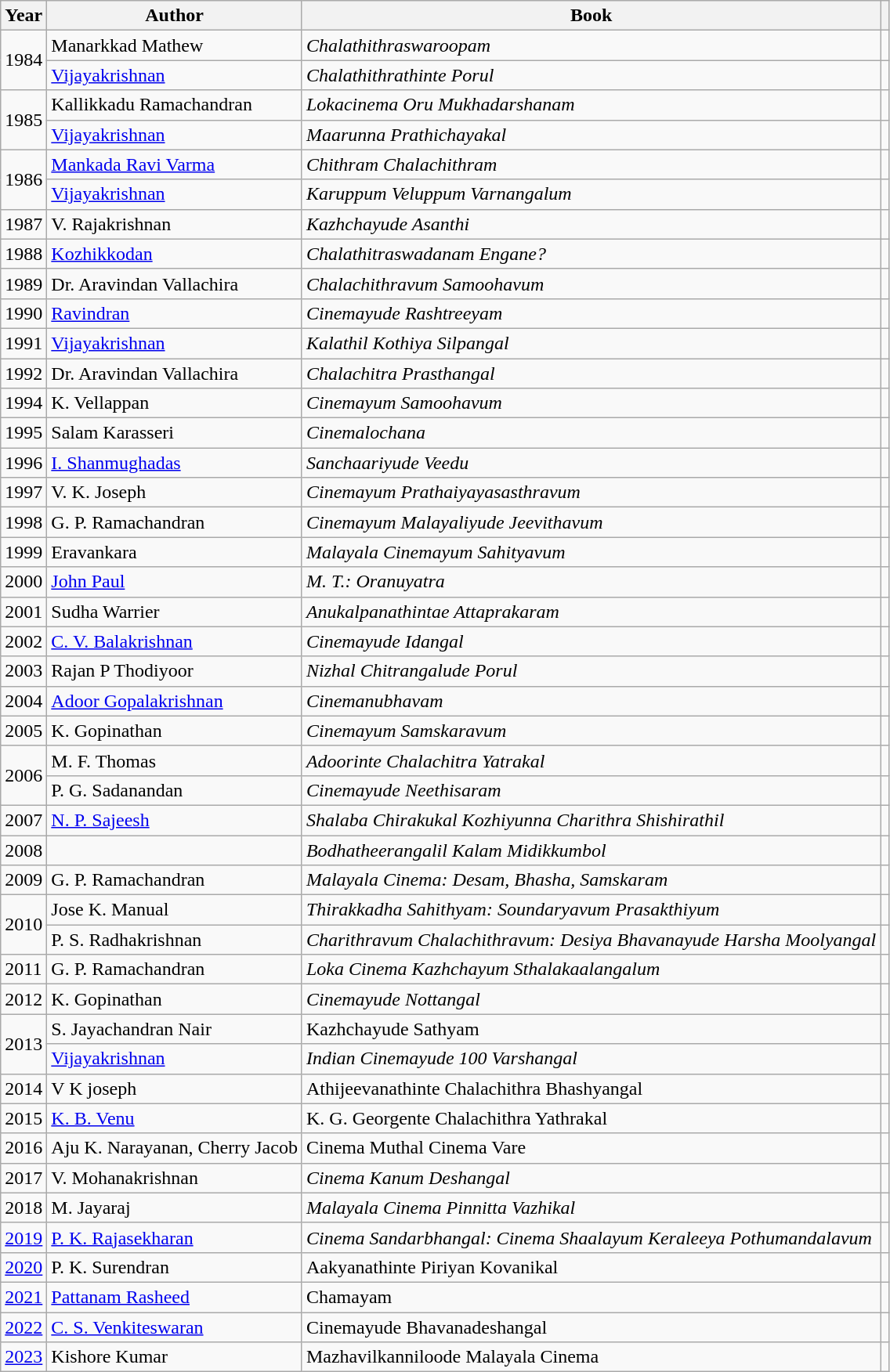<table class="wikitable sortable">
<tr>
<th>Year</th>
<th>Author</th>
<th>Book</th>
<th></th>
</tr>
<tr>
<td rowspan="2">1984</td>
<td>Manarkkad Mathew</td>
<td><em>Chalathithraswaroopam</em></td>
<td></td>
</tr>
<tr>
<td><a href='#'>Vijayakrishnan</a></td>
<td><em>Chalathithrathinte Porul</em></td>
<td></td>
</tr>
<tr>
<td rowspan="2">1985</td>
<td>Kallikkadu Ramachandran</td>
<td><em>Lokacinema Oru Mukhadarshanam</em></td>
<td></td>
</tr>
<tr>
<td><a href='#'>Vijayakrishnan</a></td>
<td><em>Maarunna Prathichayakal</em></td>
<td></td>
</tr>
<tr>
<td rowspan="2">1986</td>
<td><a href='#'>Mankada Ravi Varma</a></td>
<td><em>Chithram Chalachithram</em></td>
<td></td>
</tr>
<tr>
<td><a href='#'>Vijayakrishnan</a></td>
<td><em>Karuppum Veluppum Varnangalum</em></td>
<td></td>
</tr>
<tr>
<td>1987</td>
<td>V. Rajakrishnan</td>
<td><em>Kazhchayude Asanthi</em></td>
<td></td>
</tr>
<tr>
<td>1988</td>
<td><a href='#'>Kozhikkodan</a></td>
<td><em>Chalathitraswadanam Engane? </em></td>
<td></td>
</tr>
<tr>
<td>1989</td>
<td>Dr. Aravindan Vallachira</td>
<td><em>Chalachithravum Samoohavum</em></td>
<td></td>
</tr>
<tr>
<td>1990</td>
<td><a href='#'>Ravindran</a></td>
<td><em>Cinemayude Rashtreeyam</em></td>
<td></td>
</tr>
<tr>
<td>1991</td>
<td><a href='#'>Vijayakrishnan</a></td>
<td><em>Kalathil Kothiya Silpangal</em></td>
<td></td>
</tr>
<tr>
<td>1992</td>
<td>Dr. Aravindan Vallachira</td>
<td><em>Chalachitra Prasthangal</em></td>
<td></td>
</tr>
<tr>
<td>1994</td>
<td>K. Vellappan</td>
<td><em>Cinemayum Samoohavum </em></td>
<td></td>
</tr>
<tr>
<td>1995</td>
<td>Salam Karasseri</td>
<td><em>Cinemalochana</em></td>
<td></td>
</tr>
<tr>
<td>1996</td>
<td><a href='#'>I. Shanmughadas</a></td>
<td><em>Sanchaariyude Veedu</em></td>
<td></td>
</tr>
<tr>
<td>1997</td>
<td>V. K. Joseph</td>
<td><em>Cinemayum Prathaiyayasasthravum</em></td>
<td></td>
</tr>
<tr>
<td>1998</td>
<td>G. P. Ramachandran</td>
<td><em>Cinemayum Malayaliyude Jeevithavum</em></td>
<td></td>
</tr>
<tr>
<td>1999</td>
<td>Eravankara</td>
<td><em>Malayala Cinemayum Sahityavum</em></td>
<td></td>
</tr>
<tr>
<td>2000</td>
<td><a href='#'>John Paul</a></td>
<td><em>M. T.: Oranuyatra</em></td>
<td></td>
</tr>
<tr>
<td>2001</td>
<td>Sudha Warrier</td>
<td><em>Anukalpanathintae Attaprakaram </em></td>
<td></td>
</tr>
<tr>
<td>2002</td>
<td><a href='#'>C. V. Balakrishnan</a></td>
<td><em>Cinemayude Idangal </em></td>
<td></td>
</tr>
<tr>
<td>2003</td>
<td>Rajan P Thodiyoor</td>
<td><em>Nizhal Chitrangalude Porul</em></td>
<td></td>
</tr>
<tr>
<td>2004</td>
<td><a href='#'>Adoor Gopalakrishnan</a></td>
<td><em>Cinemanubhavam</em></td>
<td></td>
</tr>
<tr>
<td>2005</td>
<td>K. Gopinathan</td>
<td><em>Cinemayum Samskaravum </em></td>
<td></td>
</tr>
<tr>
<td rowspan="2">2006</td>
<td>M. F. Thomas</td>
<td><em>Adoorinte Chalachitra Yatrakal</em></td>
<td></td>
</tr>
<tr>
<td>P. G. Sadanandan</td>
<td><em>Cinemayude Neethisaram</em></td>
<td></td>
</tr>
<tr>
<td>2007</td>
<td><a href='#'>N. P. Sajeesh</a></td>
<td><em>Shalaba Chirakukal Kozhiyunna Charithra Shishirathil</em></td>
<td></td>
</tr>
<tr>
<td>2008</td>
<td></td>
<td><em>Bodhatheerangalil Kalam Midikkumbol </em></td>
<td></td>
</tr>
<tr>
<td>2009</td>
<td>G. P. Ramachandran</td>
<td><em>Malayala Cinema: Desam, Bhasha, Samskaram </em></td>
<td></td>
</tr>
<tr>
<td rowspan="2">2010</td>
<td>Jose K. Manual</td>
<td><em>Thirakkadha Sahithyam: Soundaryavum Prasakthiyum</em></td>
<td></td>
</tr>
<tr>
<td>P. S. Radhakrishnan</td>
<td><em>Charithravum Chalachithravum: Desiya Bhavanayude Harsha Moolyangal</em></td>
<td></td>
</tr>
<tr>
<td>2011</td>
<td>G. P. Ramachandran</td>
<td><em>Loka Cinema Kazhchayum Sthalakaalangalum</em></td>
<td></td>
</tr>
<tr>
<td>2012</td>
<td>K. Gopinathan</td>
<td><em>Cinemayude Nottangal</em></td>
<td></td>
</tr>
<tr>
<td rowspan="2">2013</td>
<td>S. Jayachandran Nair</td>
<td>Kazhchayude Sathyam</td>
<td></td>
</tr>
<tr>
<td><a href='#'>Vijayakrishnan</a></td>
<td><em>Indian Cinemayude 100 Varshangal</em></td>
<td></td>
</tr>
<tr>
<td>2014</td>
<td>V K joseph</td>
<td>Athijeevanathinte Chalachithra Bhashyangal</td>
<td></td>
</tr>
<tr>
<td>2015</td>
<td><a href='#'>K. B. Venu</a></td>
<td>K. G. Georgente Chalachithra Yathrakal</td>
<td></td>
</tr>
<tr>
<td>2016</td>
<td>Aju K. Narayanan, Cherry Jacob</td>
<td>Cinema Muthal Cinema Vare</td>
<td></td>
</tr>
<tr>
<td>2017</td>
<td>V. Mohanakrishnan</td>
<td><em>Cinema Kanum Deshangal</em></td>
<td></td>
</tr>
<tr>
<td>2018</td>
<td>M. Jayaraj</td>
<td><em>Malayala Cinema Pinnitta Vazhikal</em></td>
<td></td>
</tr>
<tr>
<td><a href='#'>2019</a></td>
<td><a href='#'>P. K. Rajasekharan</a></td>
<td><em>Cinema Sandarbhangal: Cinema Shaalayum Keraleeya Pothumandalavum</em></td>
<td></td>
</tr>
<tr>
<td><a href='#'>2020</a></td>
<td>P. K. Surendran</td>
<td>Aakyanathinte Piriyan Kovanikal</td>
<td></td>
</tr>
<tr>
<td><a href='#'>2021</a></td>
<td><a href='#'>Pattanam Rasheed</a></td>
<td>Chamayam</td>
<td></td>
</tr>
<tr>
<td><a href='#'>2022</a></td>
<td><a href='#'>C. S. Venkiteswaran</a></td>
<td>Cinemayude Bhavanadeshangal</td>
<td></td>
</tr>
<tr>
<td><a href='#'>2023</a></td>
<td>Kishore Kumar</td>
<td>Mazhavilkanniloode Malayala Cinema</td>
<td></td>
</tr>
</table>
